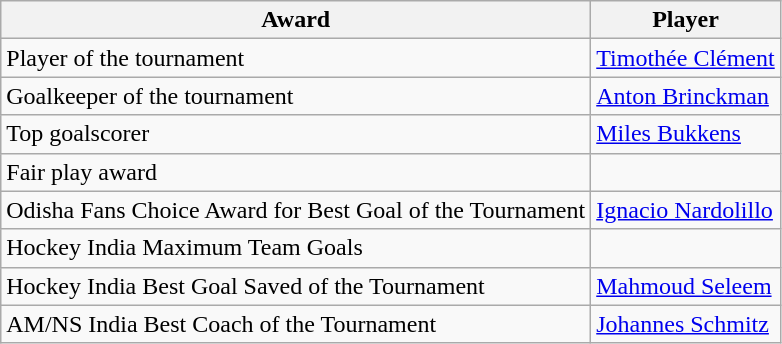<table class=wikitable style="text-align:left">
<tr>
<th>Award</th>
<th>Player</th>
</tr>
<tr>
<td>Player of the tournament</td>
<td> <a href='#'>Timothée Clément</a></td>
</tr>
<tr>
<td>Goalkeeper of the tournament</td>
<td> <a href='#'>Anton Brinckman</a></td>
</tr>
<tr>
<td>Top goalscorer</td>
<td> <a href='#'>Miles Bukkens</a></td>
</tr>
<tr>
<td>Fair play award</td>
<td></td>
</tr>
<tr>
<td>Odisha Fans Choice Award for Best Goal of the Tournament</td>
<td> <a href='#'>Ignacio Nardolillo</a></td>
</tr>
<tr>
<td>Hockey India Maximum Team Goals</td>
<td></td>
</tr>
<tr>
<td>Hockey India Best Goal Saved of the Tournament</td>
<td> <a href='#'>Mahmoud Seleem</a></td>
</tr>
<tr>
<td>AM/NS India Best Coach of the Tournament</td>
<td> <a href='#'>Johannes Schmitz</a></td>
</tr>
</table>
